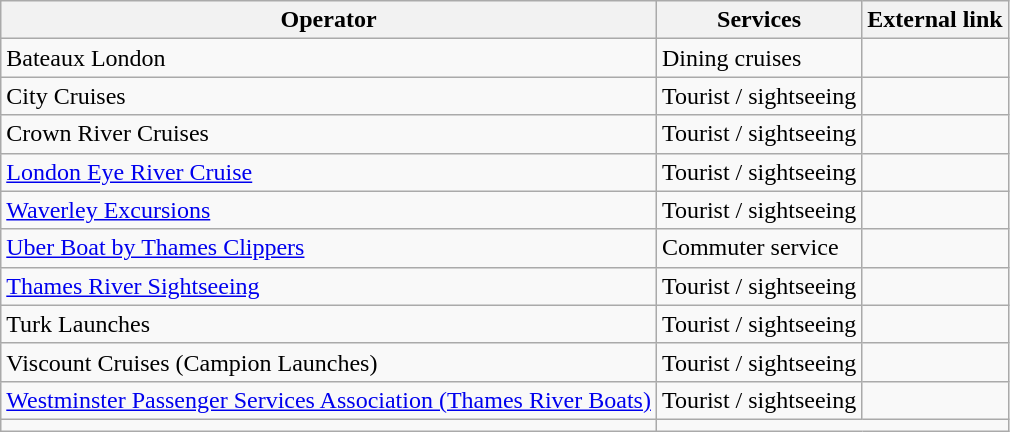<table class="wikitable">
<tr>
<th>Operator</th>
<th>Services</th>
<th>External link</th>
</tr>
<tr>
<td>Bateaux London</td>
<td>Dining cruises</td>
<td></td>
</tr>
<tr>
<td>City Cruises</td>
<td>Tourist / sightseeing</td>
<td></td>
</tr>
<tr>
<td>Crown River Cruises</td>
<td>Tourist / sightseeing</td>
<td></td>
</tr>
<tr>
<td><a href='#'>London Eye River Cruise</a></td>
<td>Tourist / sightseeing</td>
<td></td>
</tr>
<tr>
<td><a href='#'>Waverley Excursions</a></td>
<td>Tourist / sightseeing</td>
<td></td>
</tr>
<tr>
<td><a href='#'>Uber Boat by Thames Clippers</a></td>
<td>Commuter service</td>
<td></td>
</tr>
<tr>
<td><a href='#'>Thames River Sightseeing</a></td>
<td>Tourist / sightseeing</td>
<td></td>
</tr>
<tr>
<td>Turk Launches</td>
<td>Tourist / sightseeing</td>
<td></td>
</tr>
<tr>
<td>Viscount Cruises (Campion Launches)</td>
<td>Tourist / sightseeing</td>
<td></td>
</tr>
<tr>
<td><a href='#'> Westminster Passenger Services Association (Thames River Boats)</a></td>
<td>Tourist / sightseeing</td>
<td></td>
</tr>
<tr>
<td></td>
</tr>
</table>
